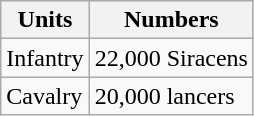<table class="wikitable" border="1">
<tr>
<th><strong>Units</strong></th>
<th><strong>Numbers</strong></th>
</tr>
<tr>
<td>Infantry</td>
<td>22,000 Siracens</td>
</tr>
<tr>
<td>Cavalry</td>
<td>20,000 lancers</td>
</tr>
</table>
